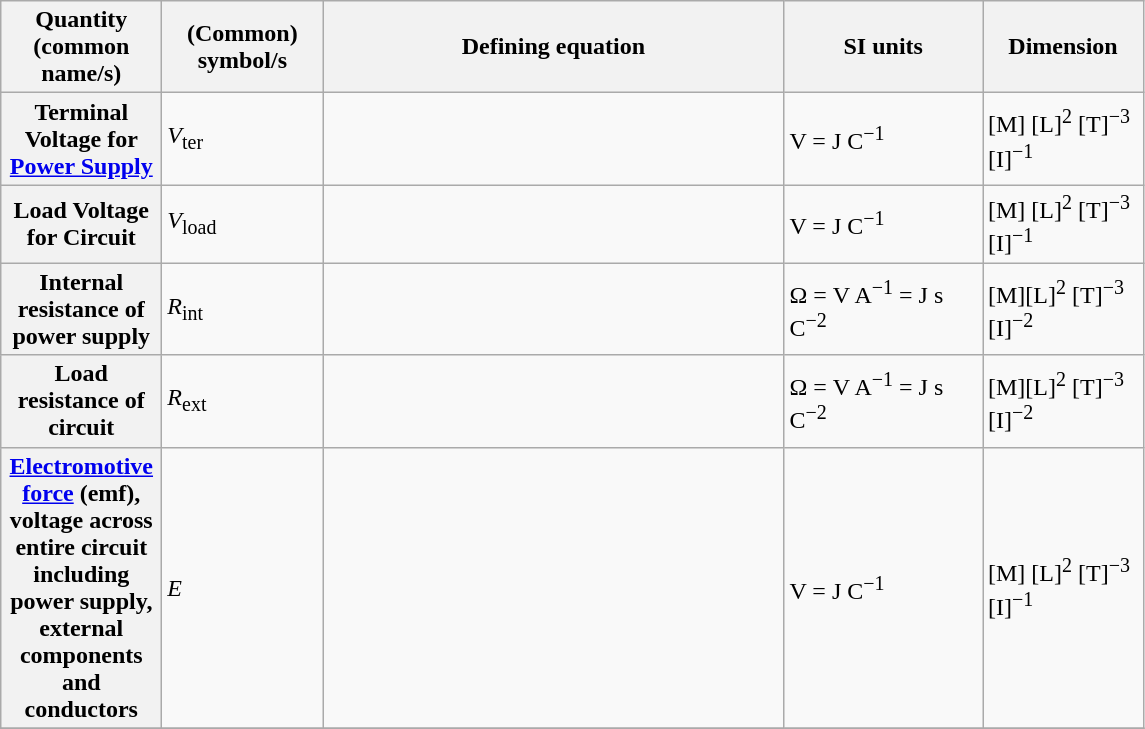<table class="wikitable">
<tr>
<th scope="col" width="100">Quantity (common name/s)</th>
<th scope="col" width="100">(Common) symbol/s</th>
<th scope="col" width="300">Defining equation</th>
<th scope="col" width="125">SI units</th>
<th scope="col" width="100">Dimension</th>
</tr>
<tr>
<th>Terminal Voltage for<br><a href='#'>Power Supply</a></th>
<td><em>V</em><sub>ter</sub></td>
<td></td>
<td>V = J C<sup>−1</sup></td>
<td>[M] [L]<sup>2</sup> [T]<sup>−3</sup> [I]<sup>−1</sup></td>
</tr>
<tr>
<th>Load Voltage for Circuit</th>
<td><em>V</em><sub>load</sub></td>
<td></td>
<td>V = J C<sup>−1</sup></td>
<td>[M] [L]<sup>2</sup> [T]<sup>−3</sup> [I]<sup>−1</sup></td>
</tr>
<tr>
<th>Internal resistance of power supply</th>
<td><em>R</em><sub>int</sub></td>
<td></td>
<td>Ω = V A<sup>−1</sup> = J s C<sup>−2</sup></td>
<td>[M][L]<sup>2</sup> [T]<sup>−3</sup> [I]<sup>−2</sup></td>
</tr>
<tr>
<th>Load resistance of circuit</th>
<td><em>R</em><sub>ext</sub></td>
<td></td>
<td>Ω = V A<sup>−1</sup> = J s C<sup>−2</sup></td>
<td>[M][L]<sup>2</sup> [T]<sup>−3</sup> [I]<sup>−2</sup></td>
</tr>
<tr>
<th><a href='#'>Electromotive force</a> (emf), voltage across entire circuit including power supply, external components and conductors</th>
<td><em>E</em></td>
<td></td>
<td>V = J C<sup>−1</sup></td>
<td>[M] [L]<sup>2</sup> [T]<sup>−3</sup> [I]<sup>−1</sup></td>
</tr>
<tr>
</tr>
</table>
